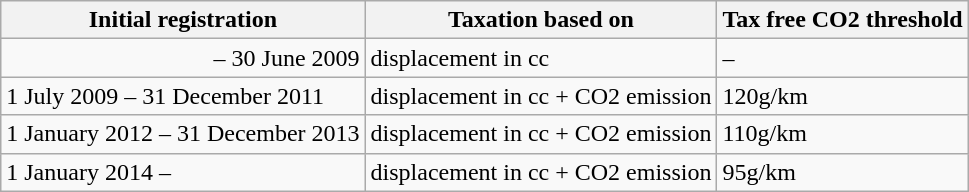<table class="wikitable">
<tr>
<th>Initial registration</th>
<th>Taxation based on</th>
<th>Tax free CO2 threshold</th>
</tr>
<tr>
<td style="text-align:right;">– 30 June 2009</td>
<td>displacement in cc</td>
<td>–</td>
</tr>
<tr>
<td>1 July 2009 – 31 December 2011</td>
<td>displacement in cc + CO2 emission</td>
<td>120g/km</td>
</tr>
<tr>
<td>1 January 2012 – 31 December 2013</td>
<td>displacement in cc + CO2 emission</td>
<td>110g/km</td>
</tr>
<tr>
<td>1 January 2014 –</td>
<td>displacement in cc + CO2 emission</td>
<td>95g/km</td>
</tr>
</table>
